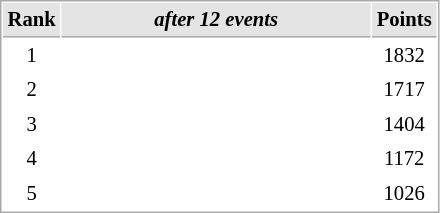<table cellspacing="1" cellpadding="3" style="border:1px solid #aaa; font-size:86%;">
<tr style="background:#e4e4e4;">
<th style="border-bottom:1px solid #aaa; width:10px;">Rank</th>
<th style="border-bottom:1px solid #aaa; width:200px;"><em>after 12 events</em></th>
<th style="border-bottom:1px solid #aaa; width:20px;">Points</th>
</tr>
<tr>
<td align=center>1</td>
<td></td>
<td align=center>1832</td>
</tr>
<tr>
<td align=center>2</td>
<td></td>
<td align=center>1717</td>
</tr>
<tr>
<td align=center>3</td>
<td></td>
<td align=center>1404</td>
</tr>
<tr>
<td align=center>4</td>
<td></td>
<td align=center>1172</td>
</tr>
<tr>
<td align=center>5</td>
<td></td>
<td align=center>1026</td>
</tr>
</table>
